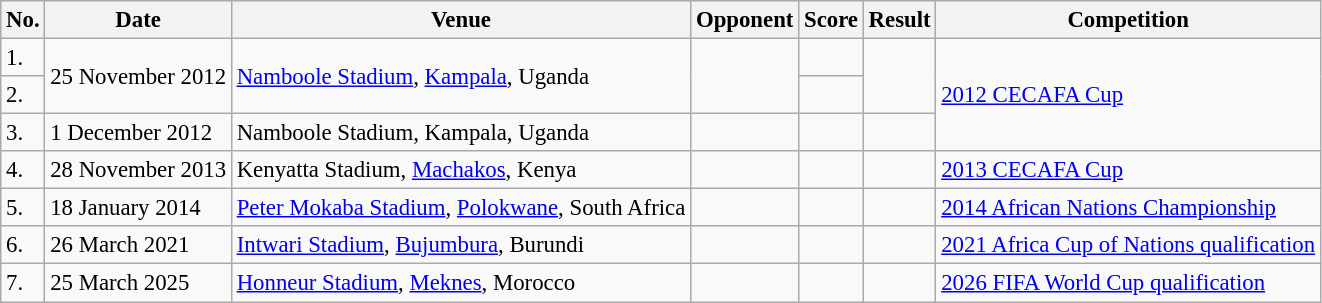<table class="wikitable" style="font-size:95%;">
<tr>
<th>No.</th>
<th>Date</th>
<th>Venue</th>
<th>Opponent</th>
<th>Score</th>
<th>Result</th>
<th>Competition</th>
</tr>
<tr>
<td>1.</td>
<td rowspan="2">25 November 2012</td>
<td rowspan="2"><a href='#'>Namboole Stadium</a>, <a href='#'>Kampala</a>, Uganda</td>
<td rowspan="2"></td>
<td></td>
<td rowspan="2"></td>
<td rowspan="3"><a href='#'>2012 CECAFA Cup</a></td>
</tr>
<tr>
<td>2.</td>
<td></td>
</tr>
<tr>
<td>3.</td>
<td>1 December 2012</td>
<td>Namboole Stadium, Kampala, Uganda</td>
<td></td>
<td></td>
<td></td>
</tr>
<tr>
<td>4.</td>
<td>28 November 2013</td>
<td>Kenyatta Stadium, <a href='#'>Machakos</a>, Kenya</td>
<td></td>
<td></td>
<td></td>
<td><a href='#'>2013 CECAFA Cup</a></td>
</tr>
<tr>
<td>5.</td>
<td>18 January 2014</td>
<td><a href='#'>Peter Mokaba Stadium</a>, <a href='#'>Polokwane</a>, South Africa</td>
<td></td>
<td></td>
<td></td>
<td><a href='#'>2014 African Nations Championship</a></td>
</tr>
<tr>
<td>6.</td>
<td>26 March 2021</td>
<td><a href='#'>Intwari Stadium</a>, <a href='#'>Bujumbura</a>, Burundi</td>
<td></td>
<td></td>
<td></td>
<td><a href='#'>2021 Africa Cup of Nations qualification</a></td>
</tr>
<tr>
<td>7.</td>
<td>25 March 2025</td>
<td><a href='#'>Honneur Stadium</a>, <a href='#'>Meknes</a>, Morocco</td>
<td></td>
<td></td>
<td></td>
<td><a href='#'>2026 FIFA World Cup qualification</a></td>
</tr>
</table>
